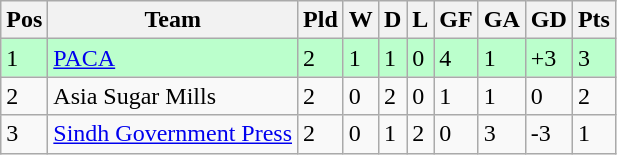<table class="wikitable">
<tr>
<th>Pos</th>
<th>Team</th>
<th>Pld</th>
<th>W</th>
<th>D</th>
<th>L</th>
<th>GF</th>
<th>GA</th>
<th>GD</th>
<th>Pts</th>
</tr>
<tr style="background:#bfc">
<td>1</td>
<td><a href='#'>PACA</a></td>
<td>2</td>
<td>1</td>
<td>1</td>
<td>0</td>
<td>4</td>
<td>1</td>
<td>+3</td>
<td>3</td>
</tr>
<tr>
<td>2</td>
<td>Asia Sugar Mills</td>
<td>2</td>
<td>0</td>
<td>2</td>
<td>0</td>
<td>1</td>
<td>1</td>
<td>0</td>
<td>2</td>
</tr>
<tr>
<td>3</td>
<td><a href='#'>Sindh Government Press</a></td>
<td>2</td>
<td>0</td>
<td>1</td>
<td>2</td>
<td>0</td>
<td>3</td>
<td>-3</td>
<td>1</td>
</tr>
</table>
